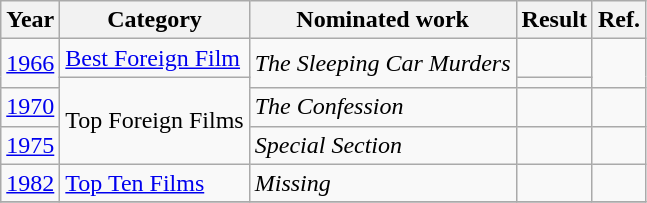<table class="wikitable sortable">
<tr>
<th>Year</th>
<th>Category</th>
<th>Nominated work</th>
<th>Result</th>
<th>Ref.</th>
</tr>
<tr>
<td rowspan="2"><a href='#'>1966</a></td>
<td><a href='#'>Best Foreign Film</a></td>
<td rowspan="2"><em>The Sleeping Car Murders</em></td>
<td></td>
<td rowspan="2"></td>
</tr>
<tr>
<td rowspan="3">Top Foreign Films</td>
<td></td>
</tr>
<tr>
<td><a href='#'>1970</a></td>
<td><em>The Confession</em></td>
<td></td>
<td></td>
</tr>
<tr>
<td><a href='#'>1975</a></td>
<td><em>Special Section</em></td>
<td></td>
<td></td>
</tr>
<tr>
<td><a href='#'>1982</a></td>
<td><a href='#'>Top Ten Films</a></td>
<td><em>Missing</em></td>
<td></td>
<td></td>
</tr>
<tr>
</tr>
</table>
